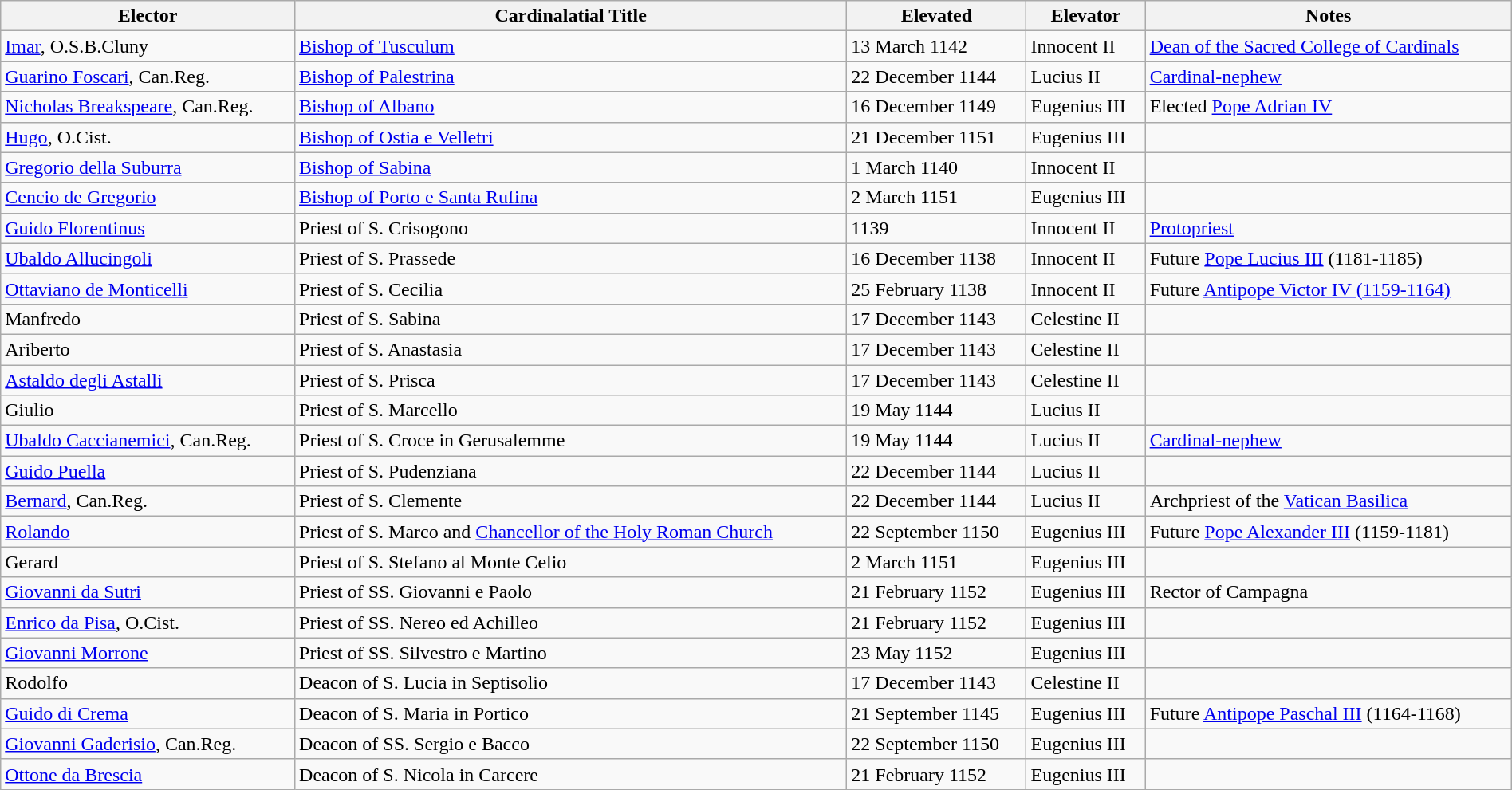<table class="wikitable sortable" style="width:100%">
<tr>
<th width="*">Elector</th>
<th width="*">Cardinalatial Title</th>
<th width="*">Elevated</th>
<th width="*">Elevator</th>
<th width="*">Notes</th>
</tr>
<tr valign="top">
<td><a href='#'>Imar</a>, O.S.B.Cluny</td>
<td><a href='#'>Bishop of Tusculum</a></td>
<td>13 March 1142</td>
<td>Innocent II</td>
<td><a href='#'>Dean of the Sacred College of Cardinals</a></td>
</tr>
<tr valign="top">
<td><a href='#'>Guarino Foscari</a>, Can.Reg.</td>
<td><a href='#'>Bishop of Palestrina</a></td>
<td>22 December 1144</td>
<td>Lucius II</td>
<td><a href='#'>Cardinal-nephew</a></td>
</tr>
<tr valign="top">
<td><a href='#'>Nicholas Breakspeare</a>, Can.Reg.</td>
<td><a href='#'>Bishop of Albano</a></td>
<td>16 December 1149</td>
<td>Eugenius III</td>
<td>Elected <a href='#'>Pope Adrian IV</a></td>
</tr>
<tr valign="top">
<td><a href='#'>Hugo</a>, O.Cist.</td>
<td><a href='#'>Bishop of Ostia e Velletri</a></td>
<td>21 December 1151</td>
<td>Eugenius III</td>
<td></td>
</tr>
<tr valign="top">
<td><a href='#'>Gregorio della Suburra</a></td>
<td><a href='#'>Bishop of Sabina</a></td>
<td>1 March 1140</td>
<td>Innocent II</td>
<td></td>
</tr>
<tr valign="top">
<td><a href='#'>Cencio de Gregorio</a></td>
<td><a href='#'>Bishop of Porto e Santa Rufina</a></td>
<td>2 March 1151</td>
<td>Eugenius III</td>
<td></td>
</tr>
<tr valign="top">
<td><a href='#'>Guido Florentinus</a></td>
<td>Priest of S. Crisogono</td>
<td>1139</td>
<td>Innocent II</td>
<td><a href='#'>Protopriest</a></td>
</tr>
<tr valign="top">
<td><a href='#'>Ubaldo Allucingoli</a></td>
<td>Priest of S. Prassede</td>
<td>16 December 1138</td>
<td>Innocent II</td>
<td>Future <a href='#'>Pope Lucius III</a> (1181-1185)</td>
</tr>
<tr valign="top">
<td><a href='#'>Ottaviano de Monticelli</a></td>
<td>Priest of S. Cecilia</td>
<td>25 February 1138</td>
<td>Innocent II</td>
<td>Future <a href='#'>Antipope Victor IV (1159-1164)</a></td>
</tr>
<tr valign="top">
<td>Manfredo</td>
<td>Priest of S. Sabina</td>
<td>17 December 1143</td>
<td>Celestine II</td>
<td></td>
</tr>
<tr valign="top">
<td>Ariberto</td>
<td>Priest of S. Anastasia</td>
<td>17 December 1143</td>
<td>Celestine II</td>
<td></td>
</tr>
<tr valign="top">
<td><a href='#'>Astaldo degli Astalli</a></td>
<td>Priest of S. Prisca</td>
<td>17 December 1143</td>
<td>Celestine II</td>
<td></td>
</tr>
<tr valign="top">
<td>Giulio</td>
<td>Priest of S. Marcello</td>
<td>19 May 1144</td>
<td>Lucius II</td>
<td></td>
</tr>
<tr valign="top">
<td><a href='#'>Ubaldo Caccianemici</a>, Can.Reg.</td>
<td>Priest of S. Croce in Gerusalemme</td>
<td>19 May 1144</td>
<td>Lucius II</td>
<td><a href='#'>Cardinal-nephew</a></td>
</tr>
<tr valign="top">
<td><a href='#'>Guido Puella</a></td>
<td>Priest of S. Pudenziana</td>
<td>22 December 1144</td>
<td>Lucius II</td>
<td></td>
</tr>
<tr valign="top">
<td><a href='#'>Bernard</a>, Can.Reg.</td>
<td>Priest of S. Clemente</td>
<td>22 December 1144</td>
<td>Lucius II</td>
<td>Archpriest of the <a href='#'>Vatican Basilica</a></td>
</tr>
<tr valign="top">
<td><a href='#'>Rolando</a></td>
<td>Priest of S. Marco and <a href='#'>Chancellor of the Holy Roman Church</a></td>
<td>22 September 1150</td>
<td>Eugenius III</td>
<td>Future <a href='#'>Pope Alexander III</a> (1159-1181)</td>
</tr>
<tr valign="top">
<td>Gerard</td>
<td>Priest of S. Stefano al Monte Celio</td>
<td>2 March 1151</td>
<td>Eugenius III</td>
<td></td>
</tr>
<tr valign="top">
<td><a href='#'>Giovanni da Sutri</a></td>
<td>Priest of SS. Giovanni e Paolo</td>
<td>21 February 1152</td>
<td>Eugenius III</td>
<td>Rector of Campagna</td>
</tr>
<tr valign="top">
<td><a href='#'>Enrico da Pisa</a>, O.Cist.</td>
<td>Priest of SS. Nereo ed Achilleo</td>
<td>21 February 1152</td>
<td>Eugenius III</td>
<td></td>
</tr>
<tr valign="top">
<td><a href='#'>Giovanni Morrone</a></td>
<td>Priest of SS. Silvestro e Martino</td>
<td>23 May 1152</td>
<td>Eugenius III</td>
<td></td>
</tr>
<tr valign="top">
<td>Rodolfo</td>
<td>Deacon of S. Lucia in Septisolio</td>
<td>17 December 1143</td>
<td>Celestine II</td>
<td></td>
</tr>
<tr valign="top">
<td><a href='#'>Guido di Crema</a></td>
<td>Deacon of S. Maria in Portico</td>
<td>21 September 1145</td>
<td>Eugenius III</td>
<td>Future <a href='#'>Antipope Paschal III</a> (1164-1168)</td>
</tr>
<tr valign="top">
<td><a href='#'>Giovanni Gaderisio</a>, Can.Reg.</td>
<td>Deacon of SS. Sergio e Bacco</td>
<td>22 September 1150</td>
<td>Eugenius III</td>
<td></td>
</tr>
<tr valign="top">
<td><a href='#'>Ottone da Brescia</a></td>
<td>Deacon of S. Nicola in Carcere</td>
<td>21 February 1152</td>
<td>Eugenius III</td>
<td></td>
</tr>
</table>
